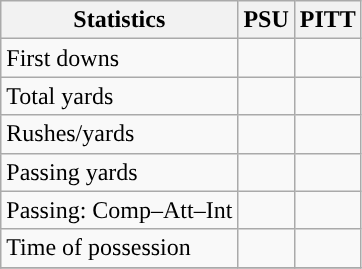<table class="wikitable" style="float: left;">
<tr>
<th>Statistics</th>
<th>PSU</th>
<th>PITT</th>
</tr>
<tr>
<td>First downs</td>
<td></td>
<td></td>
</tr>
<tr>
<td>Total yards</td>
<td></td>
<td></td>
</tr>
<tr>
<td>Rushes/yards</td>
<td></td>
<td></td>
</tr>
<tr>
<td>Passing yards</td>
<td></td>
<td></td>
</tr>
<tr>
<td>Passing: Comp–Att–Int</td>
<td></td>
<td></td>
</tr>
<tr>
<td>Time of possession</td>
<td></td>
<td></td>
</tr>
<tr>
</tr>
</table>
